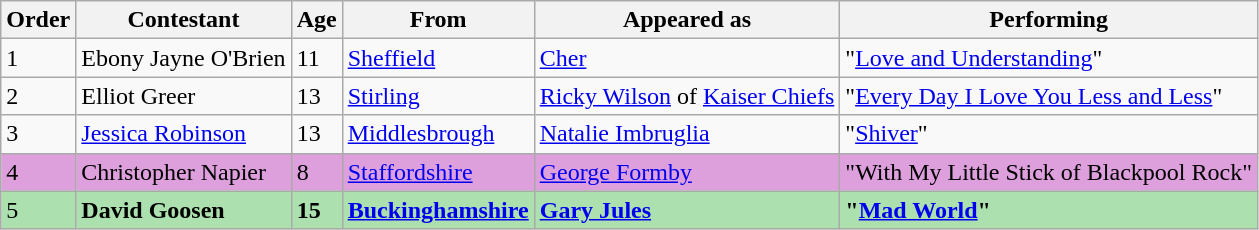<table class="wikitable">
<tr>
<th>Order</th>
<th>Contestant</th>
<th>Age</th>
<th>From</th>
<th>Appeared as</th>
<th>Performing</th>
</tr>
<tr>
<td>1</td>
<td>Ebony Jayne O'Brien</td>
<td>11</td>
<td><a href='#'>Sheffield</a></td>
<td><a href='#'>Cher</a></td>
<td>"<a href='#'>Love and Understanding</a>"</td>
</tr>
<tr>
<td>2</td>
<td>Elliot Greer</td>
<td>13</td>
<td><a href='#'>Stirling</a></td>
<td><a href='#'>Ricky Wilson</a> of <a href='#'>Kaiser Chiefs</a></td>
<td>"<a href='#'>Every Day I Love You Less and Less</a>"</td>
</tr>
<tr>
<td>3</td>
<td><a href='#'>Jessica Robinson</a></td>
<td>13</td>
<td><a href='#'>Middlesbrough</a></td>
<td><a href='#'>Natalie Imbruglia</a></td>
<td>"<a href='#'>Shiver</a>"</td>
</tr>
<tr style="background:plum;">
<td>4</td>
<td>Christopher Napier</td>
<td>8</td>
<td><a href='#'>Staffordshire</a></td>
<td><a href='#'>George Formby</a></td>
<td>"With My Little Stick of Blackpool Rock"</td>
</tr>
<tr style="background:#ACE1AF;">
<td>5</td>
<td><strong>David Goosen</strong></td>
<td><strong>15</strong></td>
<td><strong><a href='#'>Buckinghamshire</a></strong></td>
<td><strong><a href='#'>Gary Jules</a></strong></td>
<td><strong>"<a href='#'>Mad World</a>"</strong></td>
</tr>
</table>
